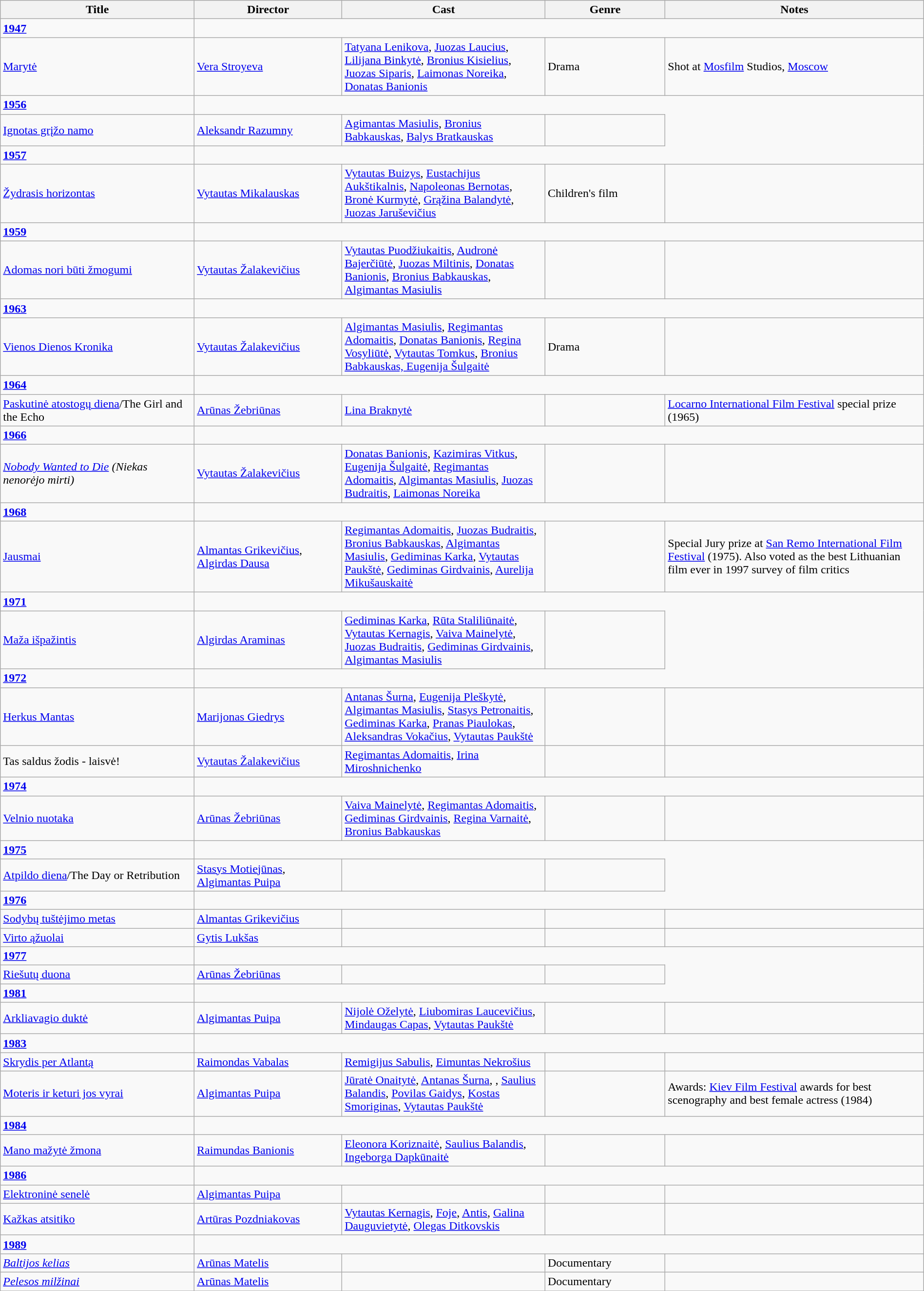<table class="wikitable" width= "100%">
<tr>
<th width=21%>Title</th>
<th width=16%>Director</th>
<th width=22%>Cast</th>
<th width=13%>Genre</th>
<th width=28%>Notes</th>
</tr>
<tr>
<td><strong><a href='#'>1947</a></strong></td>
</tr>
<tr>
<td><a href='#'>Marytė</a></td>
<td><a href='#'>Vera Stroyeva</a></td>
<td><a href='#'>Tatyana Lenikova</a>, <a href='#'>Juozas Laucius</a>, <a href='#'>Lilijana Binkytė</a>, <a href='#'>Bronius Kisielius</a>, <a href='#'>Juozas Siparis</a>, <a href='#'>Laimonas Noreika</a>, <a href='#'>Donatas Banionis</a></td>
<td>Drama</td>
<td>Shot at <a href='#'>Mosfilm</a> Studios, <a href='#'>Moscow</a></td>
</tr>
<tr>
<td><strong><a href='#'>1956</a></strong></td>
</tr>
<tr>
<td><a href='#'>Ignotas grįžo namo</a></td>
<td><a href='#'>Aleksandr Razumny</a></td>
<td><a href='#'>Agimantas Masiulis</a>, <a href='#'>Bronius Babkauskas</a>, <a href='#'>Balys Bratkauskas</a></td>
<td></td>
</tr>
<tr>
<td><strong><a href='#'>1957</a></strong></td>
</tr>
<tr>
<td><a href='#'>Žydrasis horizontas</a></td>
<td><a href='#'>Vytautas Mikalauskas</a></td>
<td><a href='#'>Vytautas Buizys</a>, <a href='#'>Eustachijus Aukštikalnis</a>, <a href='#'>Napoleonas Bernotas</a>, <a href='#'>Bronė Kurmytė</a>, <a href='#'>Grąžina Balandytė</a>, <a href='#'>Juozas Jaruševičius</a></td>
<td>Children's film</td>
<td></td>
</tr>
<tr>
<td><strong><a href='#'>1959</a></strong></td>
</tr>
<tr>
<td><a href='#'>Adomas nori būti žmogumi</a></td>
<td><a href='#'>Vytautas Žalakevičius</a></td>
<td><a href='#'>Vytautas Puodžiukaitis</a>, <a href='#'>Audronė Bajerčiūtė</a>, <a href='#'>Juozas Miltinis</a>, <a href='#'>Donatas Banionis</a>, <a href='#'>Bronius Babkauskas</a>, <a href='#'>Algimantas Masiulis</a></td>
<td></td>
<td></td>
</tr>
<tr>
<td><strong><a href='#'>1963</a></strong></td>
</tr>
<tr>
<td><a href='#'>Vienos Dienos Kronika</a></td>
<td><a href='#'>Vytautas Žalakevičius</a></td>
<td><a href='#'>Algimantas Masiulis</a>, <a href='#'>Regimantas Adomaitis</a>, <a href='#'>Donatas Banionis</a>, <a href='#'>Regina Vosyliūtė</a>, <a href='#'>Vytautas Tomkus</a>, <a href='#'>Bronius Babkauskas, Eugenija Šulgaitė</a></td>
<td>Drama</td>
<td></td>
</tr>
<tr>
<td><strong><a href='#'>1964</a></strong></td>
</tr>
<tr>
<td><a href='#'>Paskutinė atostogų diena</a>/The Girl and the Echo</td>
<td><a href='#'>Arūnas Žebriūnas</a></td>
<td><a href='#'>Lina Braknytė</a></td>
<td></td>
<td><a href='#'>Locarno International Film Festival</a> special prize (1965)</td>
</tr>
<tr>
<td><strong><a href='#'>1966</a></strong></td>
</tr>
<tr>
<td><em><a href='#'>Nobody Wanted to Die</a> (Niekas nenorėjo mirti)</em></td>
<td><a href='#'>Vytautas Žalakevičius</a></td>
<td><a href='#'>Donatas Banionis</a>, <a href='#'>Kazimiras Vitkus</a>, <a href='#'>Eugenija Šulgaitė</a>, <a href='#'>Regimantas Adomaitis</a>, <a href='#'>Algimantas Masiulis</a>, <a href='#'>Juozas Budraitis</a>, <a href='#'>Laimonas Noreika</a></td>
<td></td>
<td></td>
</tr>
<tr>
<td><strong><a href='#'>1968</a></strong></td>
</tr>
<tr>
<td><a href='#'>Jausmai</a></td>
<td><a href='#'>Almantas Grikevičius</a>, <a href='#'>Algirdas Dausa</a></td>
<td><a href='#'>Regimantas Adomaitis</a>, <a href='#'>Juozas Budraitis</a>, <a href='#'>Bronius Babkauskas</a>, <a href='#'>Algimantas Masiulis</a>, <a href='#'>Gediminas Karka</a>, <a href='#'>Vytautas Paukštė</a>, <a href='#'>Gediminas Girdvainis</a>, <a href='#'>Aurelija Mikušauskaitė</a></td>
<td></td>
<td>Special Jury prize at <a href='#'>San Remo International Film Festival</a> (1975). Also voted as the best Lithuanian film ever in 1997 survey of film critics</td>
</tr>
<tr>
<td><strong><a href='#'>1971</a></strong></td>
</tr>
<tr>
<td><a href='#'>Maža išpažintis</a></td>
<td><a href='#'>Algirdas Araminas</a></td>
<td><a href='#'>Gediminas Karka</a>, <a href='#'>Rūta Staliliūnaitė</a>, <a href='#'>Vytautas Kernagis</a>, <a href='#'>Vaiva Mainelytė</a>, <a href='#'>Juozas Budraitis</a>, <a href='#'>Gediminas Girdvainis</a>, <a href='#'>Algimantas Masiulis</a></td>
<td></td>
</tr>
<tr>
<td><strong><a href='#'>1972</a></strong></td>
</tr>
<tr>
<td><a href='#'>Herkus Mantas</a></td>
<td><a href='#'>Marijonas Giedrys</a></td>
<td><a href='#'>Antanas Šurna</a>, <a href='#'>Eugenija Pleškytė</a>, <a href='#'>Algimantas Masiulis</a>, <a href='#'>Stasys Petronaitis</a>, <a href='#'>Gediminas Karka</a>, <a href='#'>Pranas Piaulokas</a>, <a href='#'>Aleksandras Vokačius</a>, <a href='#'>Vytautas Paukštė</a></td>
<td></td>
<td></td>
</tr>
<tr>
<td>Tas saldus žodis - laisvė!</td>
<td><a href='#'>Vytautas Žalakevičius</a></td>
<td><a href='#'>Regimantas Adomaitis</a>, <a href='#'>Irina Miroshnichenko</a></td>
<td></td>
<td></td>
</tr>
<tr>
<td><strong><a href='#'>1974</a></strong></td>
</tr>
<tr>
<td><a href='#'>Velnio nuotaka</a></td>
<td><a href='#'>Arūnas Žebriūnas</a></td>
<td><a href='#'>Vaiva Mainelytė</a>, <a href='#'>Regimantas Adomaitis</a>, <a href='#'>Gediminas Girdvainis</a>, <a href='#'>Regina Varnaitė</a>, <a href='#'>Bronius Babkauskas</a></td>
<td></td>
<td></td>
</tr>
<tr>
<td><strong><a href='#'>1975</a></strong></td>
</tr>
<tr>
<td><a href='#'>Atpildo diena</a>/The Day or Retribution</td>
<td><a href='#'>Stasys Motiejūnas</a>, <a href='#'>Algimantas Puipa</a></td>
<td></td>
<td></td>
</tr>
<tr>
<td><strong><a href='#'>1976</a></strong></td>
</tr>
<tr>
<td><a href='#'>Sodybų tuštėjimo metas</a></td>
<td><a href='#'>Almantas Grikevičius</a></td>
<td></td>
<td></td>
<td></td>
</tr>
<tr>
<td><a href='#'>Virto ąžuolai</a></td>
<td><a href='#'>Gytis Lukšas</a></td>
<td></td>
<td></td>
<td></td>
</tr>
<tr>
<td><strong><a href='#'>1977</a></strong></td>
</tr>
<tr>
<td><a href='#'>Riešutų duona</a></td>
<td><a href='#'>Arūnas Žebriūnas</a></td>
<td></td>
<td></td>
</tr>
<tr>
<td><strong><a href='#'>1981</a></strong></td>
</tr>
<tr>
<td><a href='#'>Arkliavagio duktė</a></td>
<td><a href='#'>Algimantas Puipa</a></td>
<td><a href='#'>Nijolė Oželytė</a>, <a href='#'>Liubomiras Laucevičius</a>, <a href='#'>Mindaugas Capas</a>, <a href='#'>Vytautas Paukštė</a></td>
<td></td>
<td></td>
</tr>
<tr>
<td><strong><a href='#'>1983</a></strong></td>
</tr>
<tr>
<td><a href='#'>Skrydis per Atlantą</a></td>
<td><a href='#'>Raimondas Vabalas</a></td>
<td><a href='#'>Remigijus Sabulis</a>, <a href='#'>Eimuntas Nekrošius</a></td>
<td></td>
<td></td>
</tr>
<tr>
<td><a href='#'>Moteris ir keturi jos vyrai</a></td>
<td><a href='#'>Algimantas Puipa</a></td>
<td><a href='#'>Jūratė Onaitytė</a>, <a href='#'>Antanas Šurna</a>, , <a href='#'>Saulius Balandis</a>, <a href='#'>Povilas Gaidys</a>, <a href='#'>Kostas Smoriginas</a>, <a href='#'>Vytautas Paukštė</a></td>
<td></td>
<td>Awards: <a href='#'>Kiev Film Festival</a> awards for best scenography and best female actress (1984)</td>
</tr>
<tr>
<td><strong><a href='#'>1984</a></strong></td>
</tr>
<tr>
<td><a href='#'>Mano mažytė žmona</a></td>
<td><a href='#'>Raimundas Banionis</a></td>
<td><a href='#'>Eleonora Koriznaitė</a>, <a href='#'>Saulius Balandis</a>, <a href='#'>Ingeborga Dapkūnaitė</a></td>
<td></td>
<td></td>
</tr>
<tr>
<td><strong><a href='#'>1986</a></strong></td>
</tr>
<tr>
<td><a href='#'>Elektroninė senelė</a></td>
<td><a href='#'>Algimantas Puipa</a></td>
<td></td>
<td></td>
<td></td>
</tr>
<tr>
<td><a href='#'>Kažkas atsitiko</a></td>
<td><a href='#'>Artūras Pozdniakovas</a></td>
<td><a href='#'>Vytautas Kernagis</a>, <a href='#'>Foje</a>, <a href='#'>Antis</a>, <a href='#'>Galina Dauguvietytė</a>, <a href='#'>Olegas Ditkovskis</a></td>
<td></td>
<td></td>
</tr>
<tr>
<td><strong><a href='#'>1989</a></strong></td>
</tr>
<tr>
<td><em><a href='#'>Baltijos kelias</a></em></td>
<td><a href='#'>Arūnas Matelis</a></td>
<td></td>
<td>Documentary</td>
<td></td>
</tr>
<tr>
<td><em><a href='#'>Pelesos milžinai</a></em></td>
<td><a href='#'>Arūnas Matelis</a></td>
<td></td>
<td>Documentary</td>
<td></td>
</tr>
<tr>
</tr>
</table>
